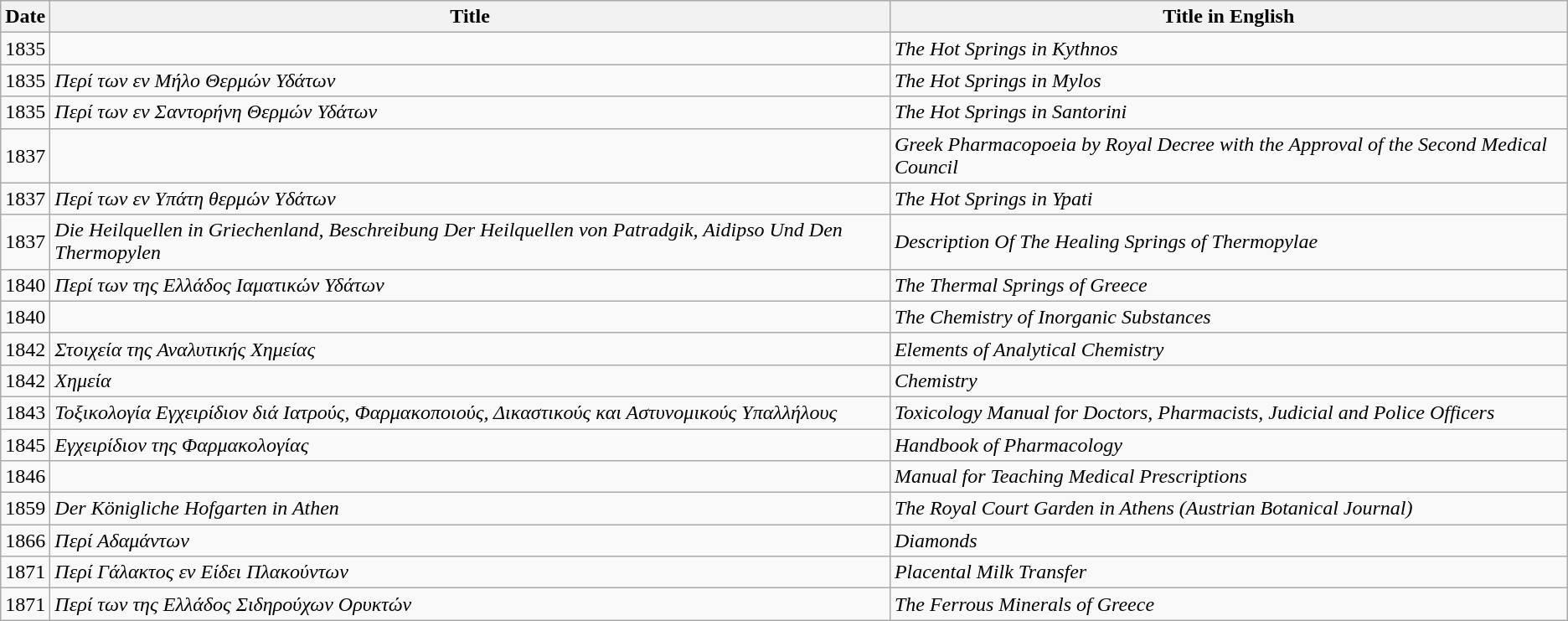<table class="wikitable">
<tr>
<th>Date</th>
<th>Title</th>
<th>Title in English</th>
</tr>
<tr>
<td>1835</td>
<td><em></em></td>
<td><em>The Hot Springs in Kythnos</em></td>
</tr>
<tr>
<td>1835</td>
<td><em>Περί των εν Μήλο Θερμών Υδάτων</em></td>
<td><em>The Hot Springs in Mylos</em></td>
</tr>
<tr>
<td>1835</td>
<td><em>Περί των εν Σαντορήνη Θερμών Υδάτων</em></td>
<td><em>The Hot Springs in Santorini</em></td>
</tr>
<tr>
<td>1837</td>
<td><em></em></td>
<td><em>Greek Pharmacopoeia by Royal Decree with the Αpproval of the Second Medical Council</em></td>
</tr>
<tr>
<td>1837</td>
<td><em>Περί των εν Υπάτη θερμών Yδάτων</em></td>
<td><em>The Hot Springs in Ypati</em></td>
</tr>
<tr>
<td>1837</td>
<td><em>Die Heilquellen in Griechenland, Beschreibung Der Heilquellen von Patradgik, Aidipso Und Den Thermopylen</em></td>
<td><em>Description Of The Healing Springs of Thermopylae</em></td>
</tr>
<tr>
<td>1840</td>
<td><em>Περί των της Ελλάδος Ιαματικών Υδάτων</em></td>
<td><em>The Thermal Springs of Greece</em></td>
</tr>
<tr>
<td>1840</td>
<td></td>
<td><em>The Chemistry of Inorganic Substances</em></td>
</tr>
<tr>
<td>1842</td>
<td><em>Στοιχεία της Αναλυτικής Χημείας</em></td>
<td><em>Elements of Analytical Chemistry</em></td>
</tr>
<tr>
<td>1842</td>
<td><em>Χημεία</em></td>
<td><em>Chemistry</em></td>
</tr>
<tr>
<td>1843</td>
<td><em>Τοξικολογία Εγχειρίδιον διά Ιατρούς, Φαρμακοποιούς, Δικαστικούς και Αστυνομικούς Υπαλλήλους</em></td>
<td><em>Toxicology Manual for Doctors, Pharmacists, Judicial and Police Officers</em></td>
</tr>
<tr>
<td>1845</td>
<td><em>Εγχειρίδιον της Φαρμακολογίας</em></td>
<td><em>Handbook of Pharmacology</em></td>
</tr>
<tr>
<td>1846</td>
<td></td>
<td><em>Manual for Teaching Medical Prescriptions</em></td>
</tr>
<tr>
<td>1859</td>
<td><em>Der Königliche Hofgarten in Athen</em></td>
<td><em>The Royal Court Garden in Athens (Austrian Botanical Journal)</em></td>
</tr>
<tr>
<td>1866</td>
<td><em>Περί Αδαμάντων</em></td>
<td><em>Diamonds</em></td>
</tr>
<tr>
<td>1871</td>
<td><em>Περί Γάλακτος εν Είδει Πλακούντων</em></td>
<td><em>Placental Milk Transfer </em></td>
</tr>
<tr>
<td>1871</td>
<td><em>Περί των της Ελλάδος Σιδηρούχων Ορυκτών</em></td>
<td><em>The Ferrous Minerals of Greece</em></td>
</tr>
</table>
